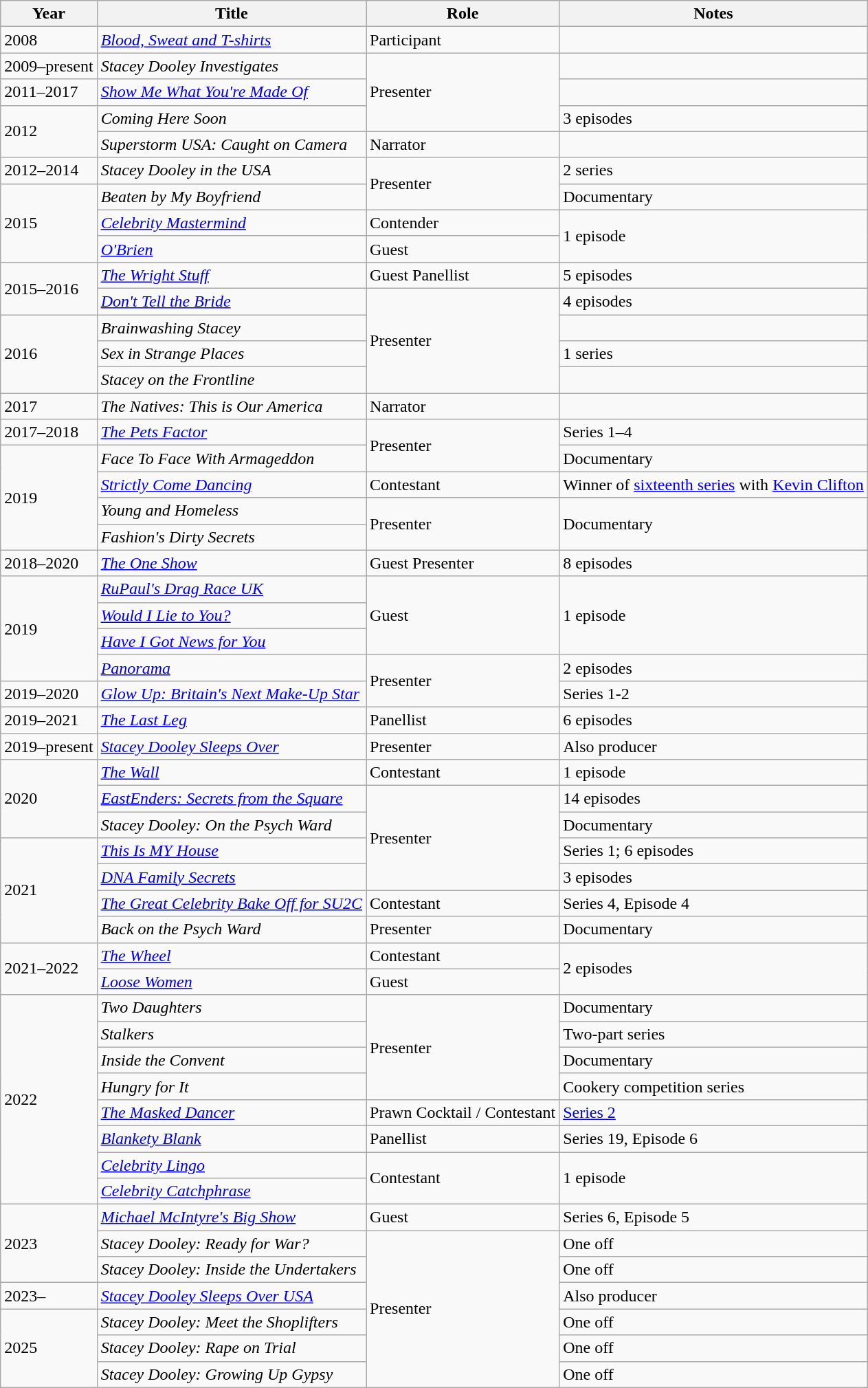<table class="wikitable unsortable">
<tr>
<th>Year</th>
<th>Title</th>
<th>Role</th>
<th class="unsortable">Notes</th>
</tr>
<tr>
<td>2008</td>
<td><em><a href='#'>Blood, Sweat and T-shirts</a></em></td>
<td>Participant</td>
<td></td>
</tr>
<tr>
<td>2009–present</td>
<td><em>Stacey Dooley Investigates</em></td>
<td rowspan="3">Presenter</td>
<td></td>
</tr>
<tr>
<td>2011–2017</td>
<td><em><a href='#'>Show Me What You're Made Of</a></em></td>
<td></td>
</tr>
<tr>
<td rowspan="2">2012</td>
<td><em>Coming Here Soon</em></td>
<td>3 episodes</td>
</tr>
<tr>
<td><em>Superstorm USA: Caught on Camera</em></td>
<td>Narrator</td>
<td 1 episode></td>
</tr>
<tr>
<td>2012–2014</td>
<td><em>Stacey Dooley in the USA</em></td>
<td rowspan="2">Presenter</td>
<td>2 series</td>
</tr>
<tr>
<td rowspan="3">2015</td>
<td><em>Beaten by My Boyfriend</em></td>
<td>Documentary</td>
</tr>
<tr>
<td><em><a href='#'>Celebrity Mastermind</a></em></td>
<td>Contender</td>
<td rowspan="2">1 episode</td>
</tr>
<tr>
<td><a href='#'><em>O'Brien</em></a></td>
<td>Guest</td>
</tr>
<tr>
<td rowspan="2">2015–2016</td>
<td><em><a href='#'>The Wright Stuff</a></em></td>
<td>Guest Panellist</td>
<td>5 episodes</td>
</tr>
<tr>
<td><em><a href='#'>Don't Tell the Bride</a></em></td>
<td rowspan="4">Presenter</td>
<td>4 episodes</td>
</tr>
<tr>
<td rowspan="3">2016</td>
<td><em>Brainwashing Stacey</em></td>
<td></td>
</tr>
<tr>
<td><em>Sex in Strange Places</em></td>
<td>1 series</td>
</tr>
<tr>
<td><em>Stacey on the Frontline</em></td>
<td></td>
</tr>
<tr>
<td>2017</td>
<td><em>The Natives: This is Our America</em></td>
<td>Narrator</td>
<td></td>
</tr>
<tr>
<td>2017–2018</td>
<td><em><a href='#'>The Pets Factor</a></em></td>
<td rowspan="2">Presenter</td>
<td>Series 1–4</td>
</tr>
<tr>
<td rowspan="4">2019</td>
<td><bdi><em>Face To Face With Armageddon</em></bdi></td>
<td>Documentary</td>
</tr>
<tr>
<td><em><a href='#'>Strictly Come Dancing</a></em></td>
<td>Contestant</td>
<td>Winner of <a href='#'>sixteenth series</a> with <a href='#'>Kevin Clifton</a></td>
</tr>
<tr>
<td><em>Young and Homeless</em></td>
<td rowspan="2">Presenter</td>
<td rowspan="2">Documentary</td>
</tr>
<tr>
<td><bdi><em>Fashion's Dirty Secrets</em></bdi></td>
</tr>
<tr>
<td>2018–2020</td>
<td><em><a href='#'>The One Show</a></em></td>
<td>Guest Presenter</td>
<td>8 episodes</td>
</tr>
<tr>
<td rowspan="4">2019</td>
<td><em><a href='#'>RuPaul's Drag Race UK</a></em></td>
<td rowspan="3">Guest</td>
<td rowspan="3">1 episode</td>
</tr>
<tr>
<td><a href='#'><em>Would I Lie to You?</em></a></td>
</tr>
<tr>
<td><em><a href='#'>Have I Got News for You</a></em></td>
</tr>
<tr>
<td><em><a href='#'>Panorama</a></em></td>
<td rowspan="2">Presenter</td>
<td>2 episodes</td>
</tr>
<tr>
<td>2019–2020</td>
<td><em><a href='#'>Glow Up: Britain's Next Make-Up Star</a></em></td>
<td>Series 1-2</td>
</tr>
<tr>
<td>2019–2021</td>
<td><em><a href='#'>The Last Leg</a></em></td>
<td>Panellist</td>
<td>6 episodes</td>
</tr>
<tr>
<td>2019–present</td>
<td><em><a href='#'>Stacey Dooley Sleeps Over</a></em></td>
<td>Presenter</td>
<td>Also producer</td>
</tr>
<tr>
<td rowspan="3">2020</td>
<td><a href='#'><em>The Wall</em></a></td>
<td>Contestant</td>
<td>1 episode</td>
</tr>
<tr>
<td><em><a href='#'>EastEnders: Secrets from the Square</a></em></td>
<td rowspan="4">Presenter</td>
<td>14 episodes</td>
</tr>
<tr>
<td><em>Stacey Dooley: On the Psych Ward</em></td>
<td>Documentary</td>
</tr>
<tr>
<td rowspan="4">2021</td>
<td><em><a href='#'>This Is MY House</a></em></td>
<td>Series 1; 6 episodes</td>
</tr>
<tr>
<td><em><a href='#'>DNA Family Secrets</a></em></td>
<td>3 episodes</td>
</tr>
<tr>
<td><em><a href='#'>The Great Celebrity Bake Off for SU2C</a></em></td>
<td>Contestant</td>
<td>Series 4, Episode 4</td>
</tr>
<tr>
<td><em>Back on the Psych Ward</em></td>
<td>Presenter</td>
<td>Documentary</td>
</tr>
<tr>
<td rowspan="2">2021–2022</td>
<td><a href='#'><em>The Wheel</em></a></td>
<td>Contestant</td>
<td rowspan="2">2 episodes</td>
</tr>
<tr>
<td><em><a href='#'>Loose Women</a></em></td>
<td>Guest</td>
</tr>
<tr>
<td rowspan="8">2022</td>
<td><em>Two Daughters</em></td>
<td rowspan="4">Presenter</td>
<td>Documentary</td>
</tr>
<tr>
<td><em>Stalkers</em></td>
<td>Two-part series</td>
</tr>
<tr>
<td><em>Inside the Convent</em></td>
<td>Documentary</td>
</tr>
<tr>
<td><em>Hungry for It</em></td>
<td>Cookery competition series</td>
</tr>
<tr>
<td><em><a href='#'>The Masked Dancer</a></em></td>
<td>Prawn Cocktail / Contestant</td>
<td><a href='#'>Series 2</a></td>
</tr>
<tr>
<td><em><a href='#'>Blankety Blank</a></em></td>
<td>Panellist</td>
<td>Series 19, Episode 6</td>
</tr>
<tr>
<td><a href='#'><em>Celebrity Lingo</em></a></td>
<td rowspan="2">Contestant</td>
<td rowspan="2">1 episode</td>
</tr>
<tr>
<td><em><a href='#'>Celebrity Catchphrase</a></em></td>
</tr>
<tr>
<td rowspan="3">2023</td>
<td><em><a href='#'>Michael McIntyre's Big Show</a></em></td>
<td>Guest</td>
<td>Series 6, Episode 5</td>
</tr>
<tr>
<td><em>Stacey Dooley: Ready for War?</em></td>
<td rowspan="6">Presenter</td>
<td>One off</td>
</tr>
<tr>
<td><em>Stacey Dooley: Inside the Undertakers </em></td>
<td>One off</td>
</tr>
<tr>
<td>2023–</td>
<td><a href='#'><em>Stacey Dooley Sleeps Over USA</em></a></td>
<td>Also producer</td>
</tr>
<tr>
<td rowspan="3">2025</td>
<td><em>Stacey Dooley: Meet the Shoplifters</em></td>
<td>One off</td>
</tr>
<tr>
<td><em>Stacey Dooley: Rape on Trial</em></td>
<td>One off</td>
</tr>
<tr>
<td><em>Stacey Dooley: Growing Up Gypsy</em></td>
<td>One off</td>
</tr>
</table>
